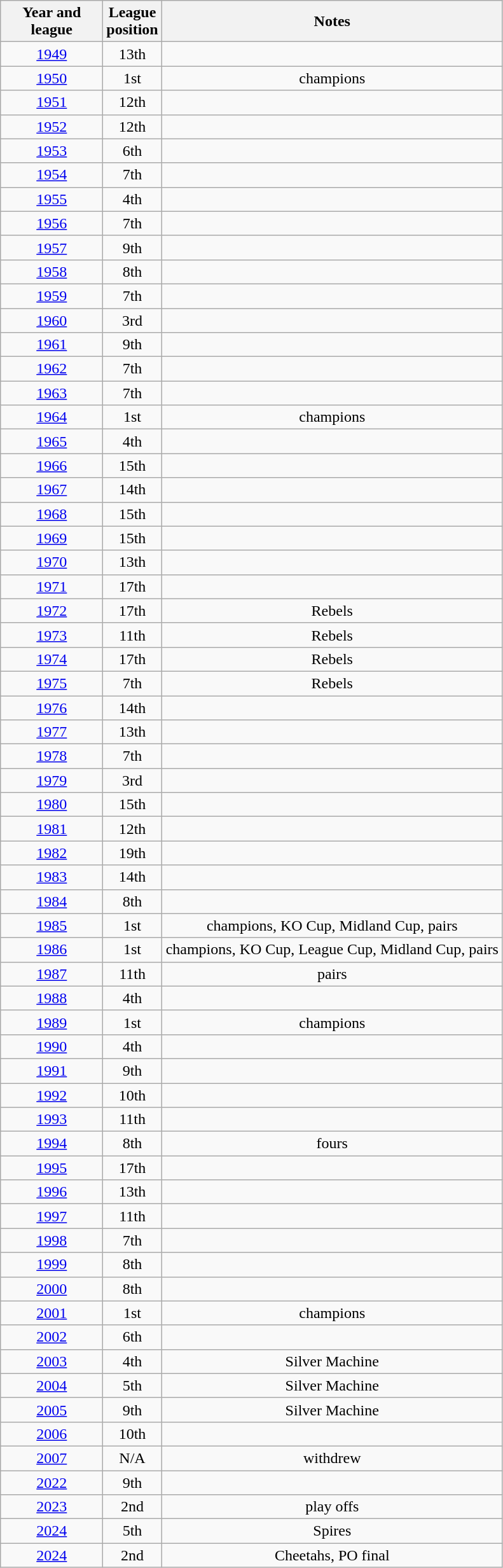<table class="wikitable">
<tr>
<th width=100>Year and league</th>
<th width=50>League position</th>
<th width=350>Notes</th>
</tr>
<tr align=center>
<td><a href='#'>1949</a></td>
<td>13th</td>
<td></td>
</tr>
<tr align=center>
<td><a href='#'>1950</a></td>
<td>1st</td>
<td>champions</td>
</tr>
<tr align=center>
<td><a href='#'>1951</a></td>
<td>12th</td>
<td></td>
</tr>
<tr align=center>
<td><a href='#'>1952</a></td>
<td>12th</td>
<td></td>
</tr>
<tr align=center>
<td><a href='#'>1953</a></td>
<td>6th</td>
<td></td>
</tr>
<tr align=center>
<td><a href='#'>1954</a></td>
<td>7th</td>
<td></td>
</tr>
<tr align=center>
<td><a href='#'>1955</a></td>
<td>4th</td>
<td></td>
</tr>
<tr align=center>
<td><a href='#'>1956</a></td>
<td>7th</td>
<td></td>
</tr>
<tr align=center>
<td><a href='#'>1957</a></td>
<td>9th</td>
<td></td>
</tr>
<tr align=center>
<td><a href='#'>1958</a></td>
<td>8th</td>
<td></td>
</tr>
<tr align=center>
<td><a href='#'>1959</a></td>
<td>7th</td>
<td></td>
</tr>
<tr align=center>
<td><a href='#'>1960</a></td>
<td>3rd</td>
<td></td>
</tr>
<tr align=center>
<td><a href='#'>1961</a></td>
<td>9th</td>
<td></td>
</tr>
<tr align=center>
<td><a href='#'>1962</a></td>
<td>7th</td>
<td></td>
</tr>
<tr align=center>
<td><a href='#'>1963</a></td>
<td>7th</td>
<td></td>
</tr>
<tr align=center>
<td><a href='#'>1964</a></td>
<td>1st</td>
<td>champions</td>
</tr>
<tr align=center>
<td><a href='#'>1965</a></td>
<td>4th</td>
<td></td>
</tr>
<tr align=center>
<td><a href='#'>1966</a></td>
<td>15th</td>
<td></td>
</tr>
<tr align=center>
<td><a href='#'>1967</a></td>
<td>14th</td>
<td></td>
</tr>
<tr align=center>
<td><a href='#'>1968</a></td>
<td>15th</td>
<td></td>
</tr>
<tr align=center>
<td><a href='#'>1969</a></td>
<td>15th</td>
<td></td>
</tr>
<tr align=center>
<td><a href='#'>1970</a></td>
<td>13th</td>
<td></td>
</tr>
<tr align=center>
<td><a href='#'>1971</a></td>
<td>17th</td>
<td></td>
</tr>
<tr align=center>
<td><a href='#'>1972</a></td>
<td>17th</td>
<td>Rebels</td>
</tr>
<tr align=center>
<td><a href='#'>1973</a></td>
<td>11th</td>
<td>Rebels</td>
</tr>
<tr align=center>
<td><a href='#'>1974</a></td>
<td>17th</td>
<td>Rebels</td>
</tr>
<tr align=center>
<td><a href='#'>1975</a></td>
<td>7th</td>
<td>Rebels</td>
</tr>
<tr align=center>
<td><a href='#'>1976</a></td>
<td>14th</td>
<td></td>
</tr>
<tr align=center>
<td><a href='#'>1977</a></td>
<td>13th</td>
<td></td>
</tr>
<tr align=center>
<td><a href='#'>1978</a></td>
<td>7th</td>
<td></td>
</tr>
<tr align=center>
<td><a href='#'>1979</a></td>
<td>3rd</td>
<td></td>
</tr>
<tr align=center>
<td><a href='#'>1980</a></td>
<td>15th</td>
<td></td>
</tr>
<tr align=center>
<td><a href='#'>1981</a></td>
<td>12th</td>
<td></td>
</tr>
<tr align=center>
<td><a href='#'>1982</a></td>
<td>19th</td>
<td></td>
</tr>
<tr align=center>
<td><a href='#'>1983</a></td>
<td>14th</td>
<td></td>
</tr>
<tr align=center>
<td><a href='#'>1984</a></td>
<td>8th</td>
<td></td>
</tr>
<tr align=center>
<td><a href='#'>1985</a></td>
<td>1st</td>
<td>champions, KO Cup, Midland Cup, pairs</td>
</tr>
<tr align=center>
<td><a href='#'>1986</a></td>
<td>1st</td>
<td>champions, KO Cup, League Cup, Midland Cup, pairs</td>
</tr>
<tr align=center>
<td><a href='#'>1987</a></td>
<td>11th</td>
<td>pairs</td>
</tr>
<tr align=center>
<td><a href='#'>1988</a></td>
<td>4th</td>
<td></td>
</tr>
<tr align=center>
<td><a href='#'>1989</a></td>
<td>1st</td>
<td>champions</td>
</tr>
<tr align=center>
<td><a href='#'>1990</a></td>
<td>4th</td>
<td></td>
</tr>
<tr align=center>
<td><a href='#'>1991</a></td>
<td>9th</td>
<td></td>
</tr>
<tr align=center>
<td><a href='#'>1992</a></td>
<td>10th</td>
<td></td>
</tr>
<tr align=center>
<td><a href='#'>1993</a></td>
<td>11th</td>
<td></td>
</tr>
<tr align=center>
<td><a href='#'>1994</a></td>
<td>8th</td>
<td>fours</td>
</tr>
<tr align=center>
<td><a href='#'>1995</a></td>
<td>17th</td>
<td></td>
</tr>
<tr align=center>
<td><a href='#'>1996</a></td>
<td>13th</td>
<td></td>
</tr>
<tr align=center>
<td><a href='#'>1997</a></td>
<td>11th</td>
<td></td>
</tr>
<tr align=center>
<td><a href='#'>1998</a></td>
<td>7th</td>
<td></td>
</tr>
<tr align=center>
<td><a href='#'>1999</a></td>
<td>8th</td>
<td></td>
</tr>
<tr align=center>
<td><a href='#'>2000</a></td>
<td>8th</td>
<td></td>
</tr>
<tr align=center>
<td><a href='#'>2001</a></td>
<td>1st</td>
<td>champions</td>
</tr>
<tr align=center>
<td><a href='#'>2002</a></td>
<td>6th</td>
<td></td>
</tr>
<tr align=center>
<td><a href='#'>2003</a></td>
<td>4th</td>
<td>Silver Machine</td>
</tr>
<tr align=center>
<td><a href='#'>2004</a></td>
<td>5th</td>
<td>Silver Machine</td>
</tr>
<tr align=center>
<td><a href='#'>2005</a></td>
<td>9th</td>
<td>Silver Machine</td>
</tr>
<tr align=center>
<td><a href='#'>2006</a></td>
<td>10th</td>
<td></td>
</tr>
<tr align=center>
<td><a href='#'>2007</a></td>
<td>N/A</td>
<td>withdrew</td>
</tr>
<tr align=center>
<td><a href='#'>2022</a></td>
<td>9th</td>
<td></td>
</tr>
<tr align=center>
<td><a href='#'>2023</a></td>
<td>2nd</td>
<td>play offs</td>
</tr>
<tr align=center>
<td><a href='#'>2024</a></td>
<td>5th</td>
<td>Spires</td>
</tr>
<tr align=center>
<td><a href='#'>2024</a></td>
<td>2nd</td>
<td>Cheetahs, PO final</td>
</tr>
</table>
